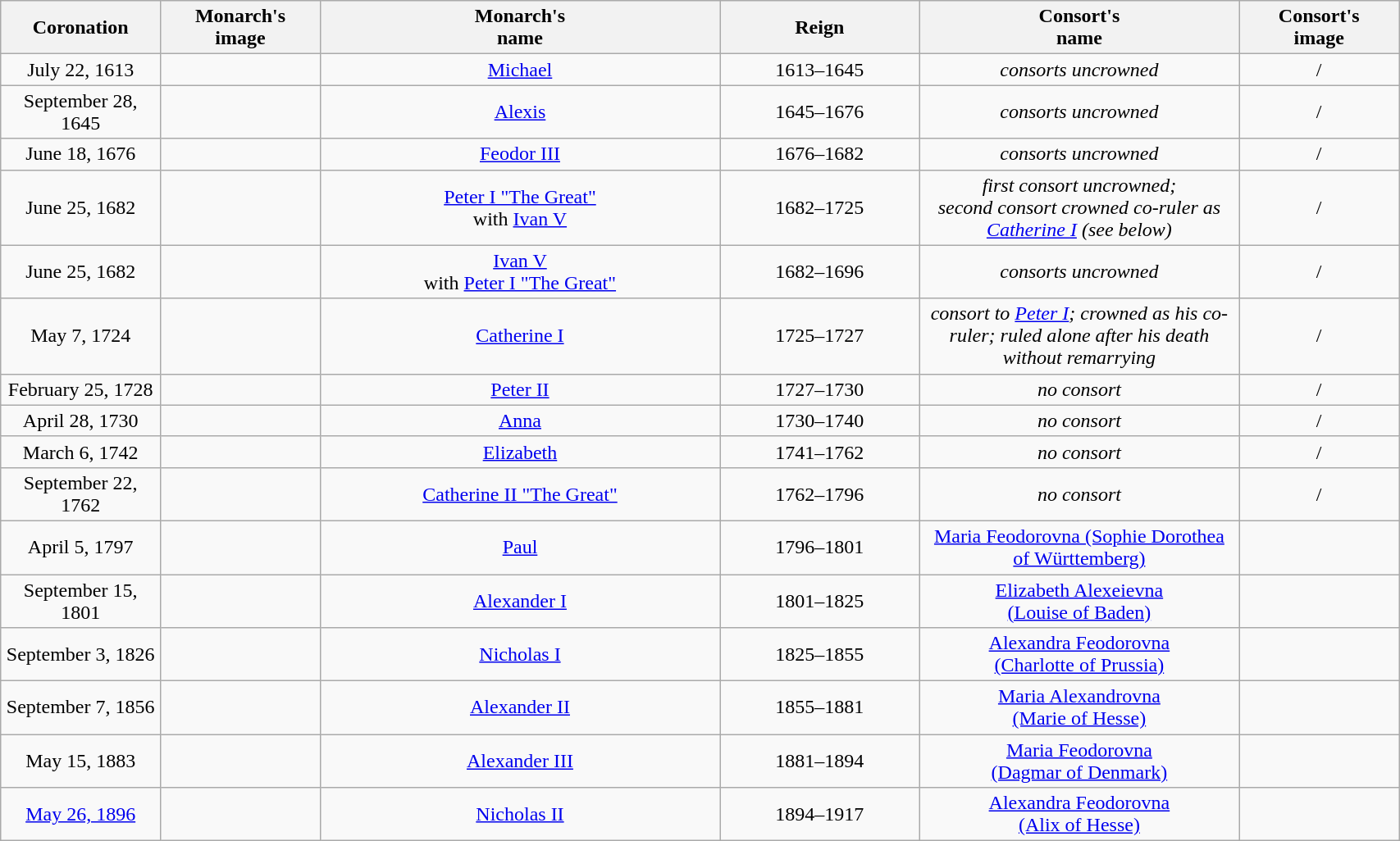<table width=90% class="wikitable">
<tr>
<th width=8%>Coronation</th>
<th width=8%>Monarch's<br>image</th>
<th width=20%>Monarch's<br>name</th>
<th width=10%>Reign</th>
<th width=16%>Consort's<br>name</th>
<th width=8%>Consort's<br>image</th>
</tr>
<tr>
<td align="center">July 22, 1613</td>
<td align="center"></td>
<td align="center"><a href='#'>Michael</a></td>
<td align="center">1613–1645</td>
<td align="center"><em>consorts uncrowned</em></td>
<td align="center">/</td>
</tr>
<tr>
<td align="center">September 28, 1645</td>
<td align="center"></td>
<td align="center"><a href='#'>Alexis</a></td>
<td align="center">1645–1676</td>
<td align="center"><em>consorts uncrowned</em></td>
<td align="center">/</td>
</tr>
<tr>
<td align="center">June 18, 1676</td>
<td align="center"></td>
<td align="center"><a href='#'>Feodor III</a></td>
<td align="center">1676–1682</td>
<td align="center"><em>consorts uncrowned</em></td>
<td align="center">/</td>
</tr>
<tr>
<td align="center">June 25, 1682</td>
<td align="center"></td>
<td align="center"><a href='#'>Peter I "The Great"</a><br>with <a href='#'>Ivan V</a></td>
<td align="center">1682–1725</td>
<td align="center"><em>first consort uncrowned;<br>second consort crowned co-ruler as <a href='#'>Catherine I</a> (see below)</em></td>
<td align="center">/</td>
</tr>
<tr>
<td align="center">June 25, 1682</td>
<td align="center"></td>
<td align="center"><a href='#'>Ivan V</a><br>with <a href='#'>Peter I "The Great"</a></td>
<td align="center">1682–1696</td>
<td align="center"><em>consorts uncrowned</em></td>
<td align="center">/</td>
</tr>
<tr>
<td align="center">May 7, 1724</td>
<td align="center"></td>
<td align="center"><a href='#'>Catherine I</a></td>
<td align="center">1725–1727</td>
<td align="center"><em>consort to <a href='#'>Peter I</a>; crowned as his co-ruler; ruled alone after his death without remarrying</em></td>
<td align="center">/</td>
</tr>
<tr>
<td align="center">February 25, 1728</td>
<td align="center"></td>
<td align="center"><a href='#'>Peter II</a></td>
<td align="center">1727–1730</td>
<td align="center"><em>no consort</em></td>
<td align="center">/</td>
</tr>
<tr>
<td align="center">April 28, 1730</td>
<td align="center"></td>
<td align="center"><a href='#'>Anna</a></td>
<td align="center">1730–1740</td>
<td align="center"><em>no consort</em></td>
<td align="center">/</td>
</tr>
<tr>
<td align="center">March 6, 1742</td>
<td align="center"></td>
<td align="center"><a href='#'>Elizabeth</a></td>
<td align="center">1741–1762</td>
<td align="center"><em>no consort</em></td>
<td align="center">/</td>
</tr>
<tr>
<td align="center">September 22, 1762</td>
<td align="center"></td>
<td align="center"><a href='#'>Catherine II "The Great"</a></td>
<td align="center">1762–1796</td>
<td align="center"><em>no consort</em></td>
<td align="center">/</td>
</tr>
<tr>
<td align="center">April 5, 1797</td>
<td align="center"></td>
<td align="center"><a href='#'>Paul</a></td>
<td align="center">1796–1801</td>
<td align="center"><a href='#'>Maria Feodorovna (Sophie Dorothea of Württemberg)</a></td>
<td align="center"></td>
</tr>
<tr>
<td align="center">September 15, 1801</td>
<td align="center"></td>
<td align="center"><a href='#'>Alexander I</a></td>
<td align="center">1801–1825</td>
<td align="center"><a href='#'>Elizabeth Alexeievna<br>(Louise of Baden)</a></td>
<td align="center"></td>
</tr>
<tr>
<td align="center">September 3, 1826</td>
<td align="center"></td>
<td align="center"><a href='#'>Nicholas I</a></td>
<td align="center">1825–1855</td>
<td align="center"><a href='#'>Alexandra Feodorovna<br>(Charlotte of Prussia)</a></td>
<td align="center"></td>
</tr>
<tr>
<td align="center">September 7, 1856</td>
<td align="center"></td>
<td align="center"><a href='#'>Alexander II</a></td>
<td align="center">1855–1881</td>
<td align="center"><a href='#'>Maria Alexandrovna<br>(Marie of Hesse)</a></td>
<td align="center"></td>
</tr>
<tr>
<td align="center">May 15, 1883</td>
<td align="center"></td>
<td align="center"><a href='#'>Alexander III</a></td>
<td align="center">1881–1894</td>
<td align="center"><a href='#'>Maria Feodorovna<br>(Dagmar of Denmark)</a></td>
<td align="center"></td>
</tr>
<tr>
<td align="center"><a href='#'>May 26, 1896</a></td>
<td align="center"></td>
<td align="center"><a href='#'>Nicholas II</a></td>
<td align="center">1894–1917</td>
<td align="center"><a href='#'>Alexandra Feodorovna<br>(Alix of Hesse)</a></td>
<td align="center"></td>
</tr>
</table>
